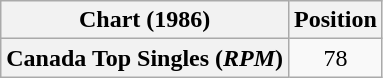<table class="wikitable plainrowheaders" style="text-align:center">
<tr>
<th>Chart (1986)</th>
<th>Position</th>
</tr>
<tr>
<th scope="row">Canada Top Singles (<em>RPM</em>)</th>
<td>78</td>
</tr>
</table>
